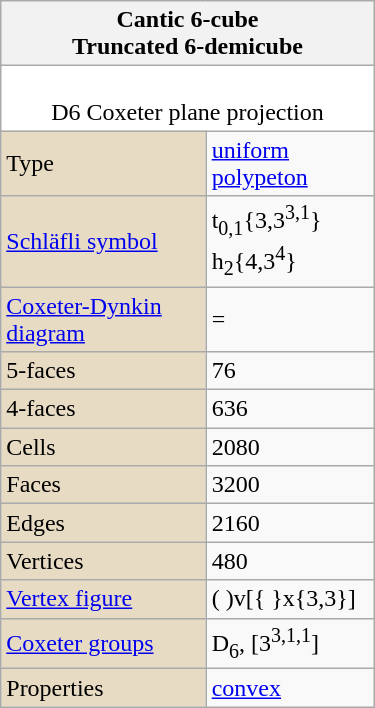<table class="wikitable" align="right" style="margin-left:10px" width="250">
<tr>
<th bgcolor=#e7dcc3 colspan=2>Cantic 6-cube<br>Truncated 6-demicube</th>
</tr>
<tr>
<td bgcolor=#ffffff align=center colspan=2><br>D6 Coxeter plane projection</td>
</tr>
<tr>
<td bgcolor=#e7dcc3>Type</td>
<td><a href='#'>uniform polypeton</a></td>
</tr>
<tr>
<td bgcolor=#e7dcc3><a href='#'>Schläfli symbol</a></td>
<td>t<sub>0,1</sub>{3,3<sup>3,1</sup>}<br>h<sub>2</sub>{4,3<sup>4</sup>}</td>
</tr>
<tr>
<td bgcolor=#e7dcc3><a href='#'>Coxeter-Dynkin diagram</a></td>
<td> = </td>
</tr>
<tr>
<td bgcolor=#e7dcc3>5-faces</td>
<td>76</td>
</tr>
<tr>
<td bgcolor=#e7dcc3>4-faces</td>
<td>636</td>
</tr>
<tr>
<td bgcolor=#e7dcc3>Cells</td>
<td>2080</td>
</tr>
<tr>
<td bgcolor=#e7dcc3>Faces</td>
<td>3200</td>
</tr>
<tr>
<td bgcolor=#e7dcc3>Edges</td>
<td>2160</td>
</tr>
<tr>
<td bgcolor=#e7dcc3>Vertices</td>
<td>480</td>
</tr>
<tr>
<td bgcolor=#e7dcc3><a href='#'>Vertex figure</a></td>
<td>( )v[{ }x{3,3}]</td>
</tr>
<tr>
<td bgcolor=#e7dcc3><a href='#'>Coxeter groups</a></td>
<td>D<sub>6</sub>, [3<sup>3,1,1</sup>]</td>
</tr>
<tr>
<td bgcolor=#e7dcc3>Properties</td>
<td><a href='#'>convex</a></td>
</tr>
</table>
